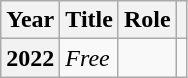<table class="wikitable sortable plainrowheaders">
<tr>
<th scope="col">Year</th>
<th scope="col">Title</th>
<th scope="col">Role</th>
<th scope="col" class="unsortable"></th>
</tr>
<tr>
<th scope="row">2022</th>
<td><em>Free</em></td>
<td></td>
<td></td>
</tr>
</table>
